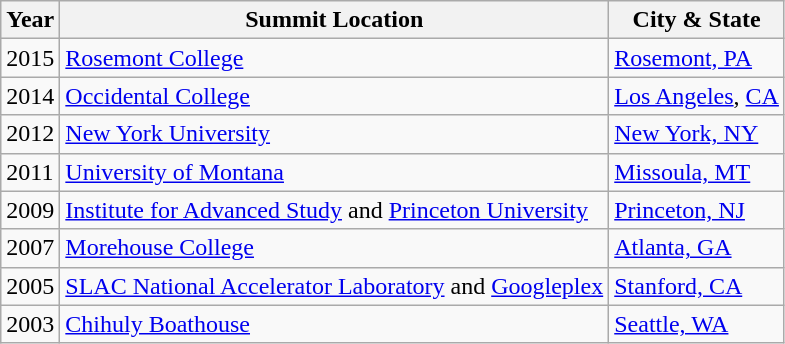<table class="wikitable">
<tr>
<th>Year</th>
<th>Summit Location</th>
<th>City & State</th>
</tr>
<tr>
<td>2015</td>
<td><a href='#'>Rosemont College</a></td>
<td><a href='#'>Rosemont, PA</a></td>
</tr>
<tr>
<td>2014</td>
<td><a href='#'>Occidental College</a></td>
<td><a href='#'>Los Angeles</a>, <a href='#'>CA</a></td>
</tr>
<tr>
<td>2012</td>
<td><a href='#'>New York University</a></td>
<td><a href='#'>New York, NY</a></td>
</tr>
<tr>
<td>2011</td>
<td><a href='#'>University of Montana</a></td>
<td><a href='#'>Missoula, MT</a></td>
</tr>
<tr>
<td>2009</td>
<td><a href='#'>Institute for Advanced Study</a> and <a href='#'>Princeton University</a></td>
<td><a href='#'>Princeton, NJ</a></td>
</tr>
<tr>
<td>2007</td>
<td><a href='#'>Morehouse College</a></td>
<td><a href='#'>Atlanta, GA</a></td>
</tr>
<tr>
<td>2005</td>
<td><a href='#'>SLAC National Accelerator Laboratory</a> and <a href='#'>Googleplex</a></td>
<td><a href='#'>Stanford, CA</a></td>
</tr>
<tr>
<td>2003</td>
<td><a href='#'>Chihuly Boathouse</a></td>
<td><a href='#'>Seattle, WA</a></td>
</tr>
</table>
